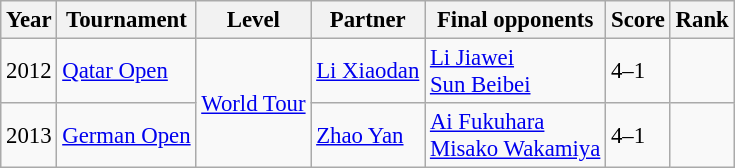<table class="sortable wikitable" style="font-size: 95%;">
<tr>
<th>Year</th>
<th>Tournament</th>
<th>Level</th>
<th>Partner</th>
<th>Final opponents</th>
<th>Score</th>
<th>Rank</th>
</tr>
<tr>
<td>2012</td>
<td><a href='#'>Qatar Open</a></td>
<td rowspan=2><a href='#'>World Tour</a></td>
<td><a href='#'>Li Xiaodan</a></td>
<td><a href='#'>Li Jiawei</a><br><a href='#'>Sun Beibei</a></td>
<td>4–1</td>
<td></td>
</tr>
<tr>
<td>2013</td>
<td><a href='#'>German Open</a></td>
<td><a href='#'>Zhao Yan</a></td>
<td><a href='#'>Ai Fukuhara</a><br><a href='#'>Misako Wakamiya</a></td>
<td>4–1</td>
<td></td>
</tr>
</table>
